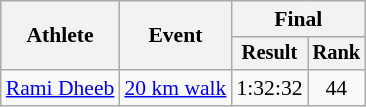<table class=wikitable style="font-size:90%">
<tr>
<th rowspan="2">Athlete</th>
<th rowspan="2">Event</th>
<th colspan="2">Final</th>
</tr>
<tr style="font-size:95%">
<th>Result</th>
<th>Rank</th>
</tr>
<tr align=center>
<td align=left><a href='#'>Rami Dheeb</a></td>
<td align=left><a href='#'>20 km walk</a></td>
<td>1:32:32</td>
<td>44</td>
</tr>
</table>
